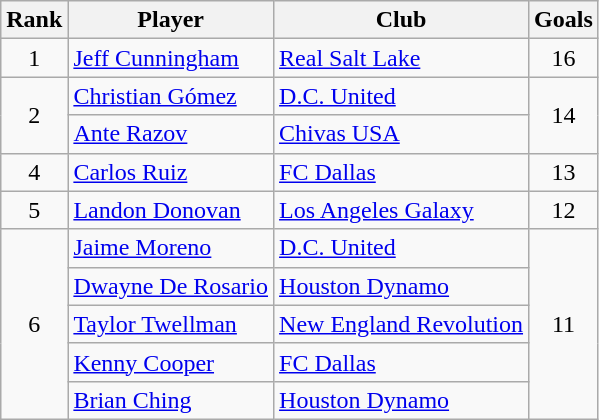<table class="wikitable" style="text-align:center">
<tr>
<th>Rank</th>
<th>Player</th>
<th>Club</th>
<th>Goals</th>
</tr>
<tr>
<td>1</td>
<td align="left"> <a href='#'>Jeff Cunningham</a></td>
<td align="left"><a href='#'>Real Salt Lake</a></td>
<td>16</td>
</tr>
<tr>
<td rowspan="2">2</td>
<td align="left"> <a href='#'>Christian Gómez</a></td>
<td align="left"><a href='#'>D.C. United</a></td>
<td rowspan="2">14</td>
</tr>
<tr>
<td align="left"> <a href='#'>Ante Razov</a></td>
<td align="left"><a href='#'>Chivas USA</a></td>
</tr>
<tr>
<td>4</td>
<td align="left"> <a href='#'>Carlos Ruiz</a></td>
<td align="left"><a href='#'>FC Dallas</a></td>
<td>13</td>
</tr>
<tr>
<td>5</td>
<td align="left"> <a href='#'>Landon Donovan</a></td>
<td align="left"><a href='#'>Los Angeles Galaxy</a></td>
<td>12</td>
</tr>
<tr>
<td rowspan="5">6</td>
<td align="left"> <a href='#'>Jaime Moreno</a></td>
<td align="left"><a href='#'>D.C. United</a></td>
<td rowspan="5">11</td>
</tr>
<tr>
<td align="left"> <a href='#'>Dwayne De Rosario</a></td>
<td align="left"><a href='#'>Houston Dynamo</a></td>
</tr>
<tr>
<td align="left"> <a href='#'>Taylor Twellman</a></td>
<td align="left"><a href='#'>New England Revolution</a></td>
</tr>
<tr>
<td align="left"> <a href='#'>Kenny Cooper</a></td>
<td align="left"><a href='#'>FC Dallas</a></td>
</tr>
<tr>
<td align="left"> <a href='#'>Brian Ching</a></td>
<td align="left"><a href='#'>Houston Dynamo</a></td>
</tr>
</table>
